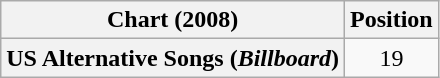<table class="wikitable sortable plainrowheaders" style="text-align:center">
<tr>
<th scope="col">Chart (2008)</th>
<th scope="col">Position</th>
</tr>
<tr>
<th scope="row">US Alternative Songs (<em>Billboard</em>)</th>
<td>19</td>
</tr>
</table>
